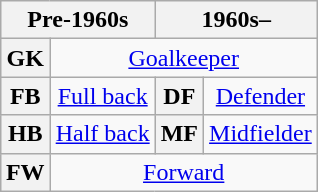<table class="wikitable plainrowheaders" style="text-align:center;margin-left:1em;float:right">
<tr>
<th colspan=2 scope=col>Pre-1960s</th>
<th colspan=2 scope=col>1960s–</th>
</tr>
<tr>
<th>GK</th>
<td colspan=3><a href='#'>Goalkeeper</a></td>
</tr>
<tr>
<th>FB</th>
<td><a href='#'>Full back</a></td>
<th>DF</th>
<td><a href='#'>Defender</a></td>
</tr>
<tr>
<th>HB</th>
<td><a href='#'>Half back</a></td>
<th>MF</th>
<td><a href='#'>Midfielder</a></td>
</tr>
<tr>
<th>FW</th>
<td colspan=3><a href='#'>Forward</a></td>
</tr>
</table>
